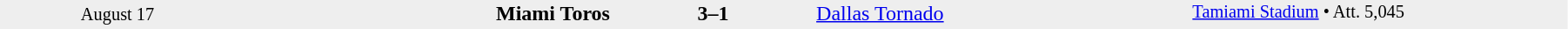<table style="width: 95%; background: #eeeeee;" cellspacing="0">
<tr>
<td style=font-size:85% align=center rowspan=3 width=15%>August 17</td>
<td width=24% align=right><strong>Miami Toros</strong></td>
<td align=center width=13%><strong>3–1</strong></td>
<td width=24%><a href='#'>Dallas Tornado</a></td>
<td style=font-size:85% rowspan=3 valign=top><a href='#'>Tamiami Stadium</a> • Att. 5,045</td>
</tr>
<tr style=font-size:85%>
<td align=right valign=top></td>
<td valign=top></td>
<td align=left valign=top></td>
</tr>
</table>
